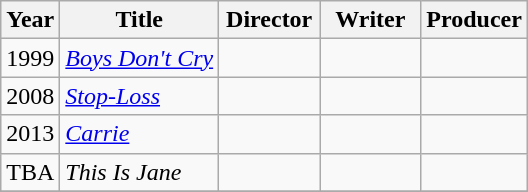<table class="wikitable">
<tr>
<th>Year</th>
<th>Title</th>
<th width=60>Director</th>
<th width=60>Writer</th>
<th width=60>Producer</th>
</tr>
<tr>
<td>1999</td>
<td><em><a href='#'>Boys Don't Cry</a></em></td>
<td></td>
<td></td>
<td></td>
</tr>
<tr>
<td>2008</td>
<td><em><a href='#'>Stop-Loss</a></em></td>
<td></td>
<td></td>
<td></td>
</tr>
<tr>
<td>2013</td>
<td><em><a href='#'>Carrie</a></em></td>
<td></td>
<td></td>
<td></td>
</tr>
<tr>
<td>TBA</td>
<td><em>This Is Jane</em></td>
<td></td>
<td></td>
<td></td>
</tr>
<tr>
</tr>
</table>
